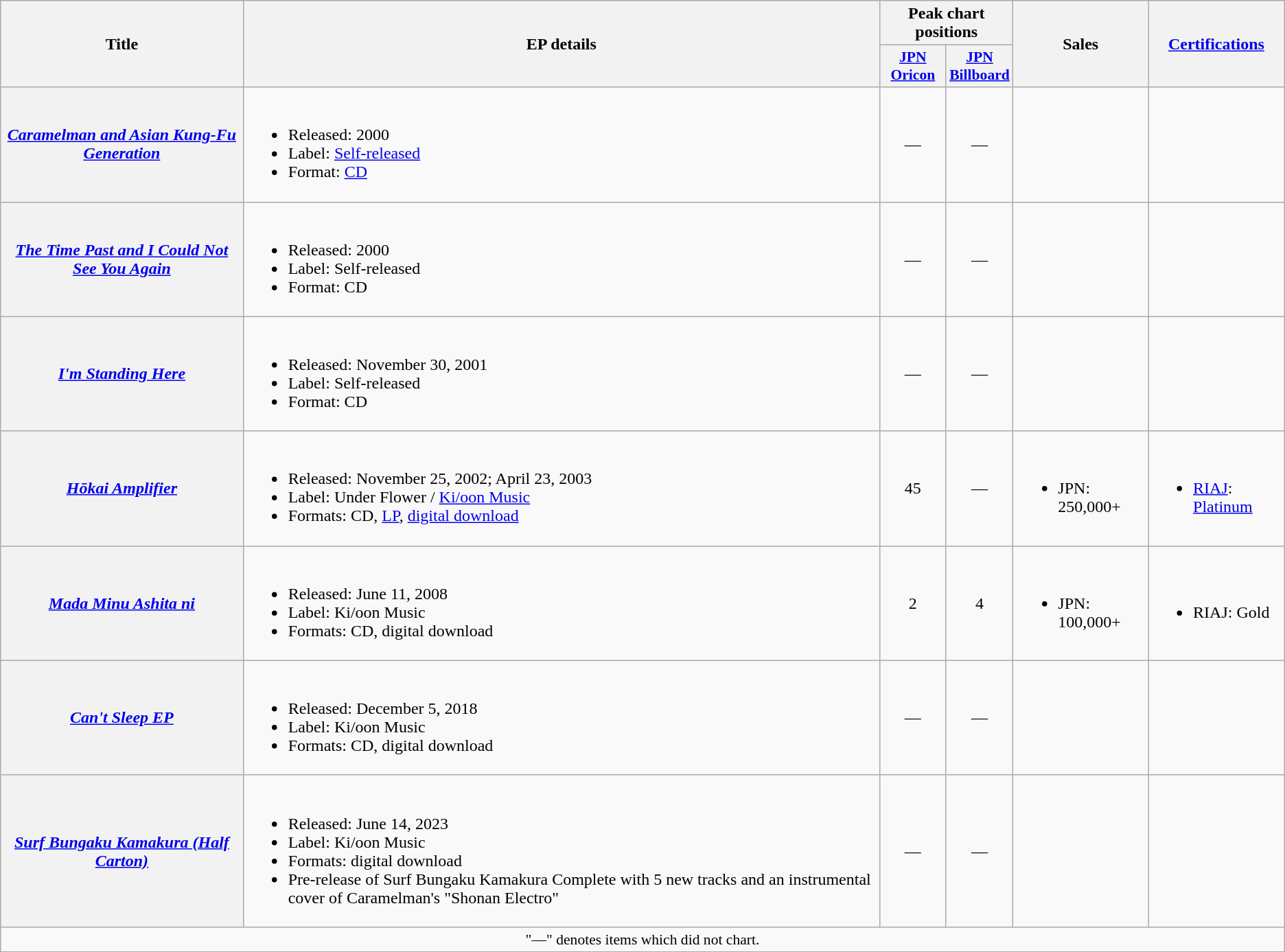<table class="wikitable plainrowheaders">
<tr>
<th scope="col" rowspan="2">Title</th>
<th scope="col" rowspan="2">EP details</th>
<th scope="col" colspan="2">Peak chart positions</th>
<th scope="col" rowspan="2">Sales</th>
<th scope="col" rowspan="2"><a href='#'>Certifications</a></th>
</tr>
<tr>
<th scope="col" style="width:4em;font-size:90%;"><a href='#'>JPN<br>Oricon</a><br></th>
<th scope="col" style="width:4em;font-size:90%;"><a href='#'>JPN<br>Billboard</a><br></th>
</tr>
<tr>
<th scope="row"><em><a href='#'>Caramelman and Asian Kung-Fu Generation</a></em></th>
<td><br><ul><li>Released: 2000</li><li>Label: <a href='#'>Self-released</a></li><li>Format: <a href='#'>CD</a></li></ul></td>
<td align="center">—</td>
<td align="center">—</td>
<td></td>
<td></td>
</tr>
<tr>
<th scope="row"><em><a href='#'>The Time Past and I Could Not See You Again</a></em></th>
<td><br><ul><li>Released: 2000</li><li>Label: Self-released</li><li>Format: CD</li></ul></td>
<td align="center">—</td>
<td align="center">—</td>
<td></td>
<td></td>
</tr>
<tr>
<th scope="row"><em><a href='#'>I'm Standing Here</a></em></th>
<td><br><ul><li>Released: November 30, 2001</li><li>Label: Self-released</li><li>Format: CD</li></ul></td>
<td align="center">—</td>
<td align="center">—</td>
<td></td>
<td></td>
</tr>
<tr>
<th scope="row"><em><a href='#'>Hōkai Amplifier</a></em></th>
<td><br><ul><li>Released: November 25, 2002; April 23, 2003 </li><li>Label: Under Flower / <a href='#'>Ki/oon Music</a></li><li>Formats: CD, <a href='#'>LP</a>, <a href='#'>digital download</a></li></ul></td>
<td align="center">45</td>
<td align="center">—</td>
<td><br><ul><li>JPN: 250,000+</li></ul></td>
<td><br><ul><li><a href='#'>RIAJ</a>: <a href='#'>Platinum</a></li></ul></td>
</tr>
<tr>
<th scope="row"><em><a href='#'>Mada Minu Ashita ni</a></em></th>
<td><br><ul><li>Released: June 11, 2008</li><li>Label: Ki/oon Music</li><li>Formats: CD, digital download</li></ul></td>
<td align="center">2</td>
<td align="center">4</td>
<td><br><ul><li>JPN: 100,000+</li></ul></td>
<td><br><ul><li>RIAJ: Gold</li></ul></td>
</tr>
<tr>
<th scope="row"><em><a href='#'>Can't Sleep EP</a></em></th>
<td><br><ul><li>Released: December 5, 2018</li><li>Label: Ki/oon Music</li><li>Formats: CD, digital download</li></ul></td>
<td align="center">—</td>
<td align="center">—</td>
<td></td>
<td></td>
</tr>
<tr>
<th scope="row"><em><a href='#'>Surf Bungaku Kamakura (Half Carton)</a></em></th>
<td><br><ul><li>Released: June 14, 2023</li><li>Label: Ki/oon Music</li><li>Formats: digital download</li><li>Pre-release of Surf Bungaku Kamakura Complete with 5 new tracks and an instrumental cover of Caramelman's "Shonan Electro"</li></ul></td>
<td align="center">—</td>
<td align="center">—</td>
<td></td>
<td></td>
</tr>
<tr>
<td colspan="12" align="center" style="font-size:90%;">"—" denotes items which did not chart.</td>
</tr>
</table>
